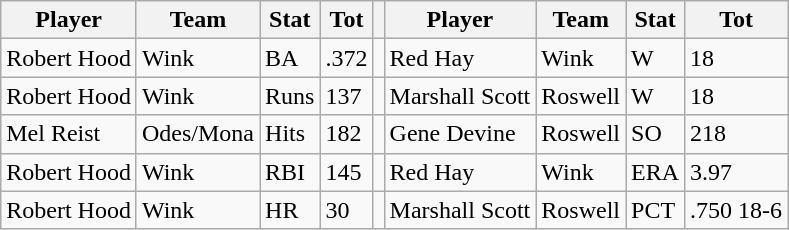<table class="wikitable">
<tr>
<th>Player</th>
<th>Team</th>
<th>Stat</th>
<th>Tot</th>
<th></th>
<th>Player</th>
<th>Team</th>
<th>Stat</th>
<th>Tot</th>
</tr>
<tr>
<td>Robert Hood</td>
<td>Wink</td>
<td>BA</td>
<td>.372</td>
<td></td>
<td>Red Hay</td>
<td>Wink</td>
<td>W</td>
<td>18</td>
</tr>
<tr>
<td>Robert Hood</td>
<td>Wink</td>
<td>Runs</td>
<td>137</td>
<td></td>
<td>Marshall Scott</td>
<td>Roswell</td>
<td>W</td>
<td>18</td>
</tr>
<tr>
<td>Mel Reist</td>
<td>Odes/Mona</td>
<td>Hits</td>
<td>182</td>
<td></td>
<td>Gene Devine</td>
<td>Roswell</td>
<td>SO</td>
<td>218</td>
</tr>
<tr>
<td>Robert Hood</td>
<td>Wink</td>
<td>RBI</td>
<td>145</td>
<td></td>
<td>Red Hay</td>
<td>Wink</td>
<td>ERA</td>
<td>3.97</td>
</tr>
<tr>
<td>Robert Hood</td>
<td>Wink</td>
<td>HR</td>
<td>30</td>
<td></td>
<td>Marshall Scott</td>
<td>Roswell</td>
<td>PCT</td>
<td>.750 18-6</td>
</tr>
</table>
